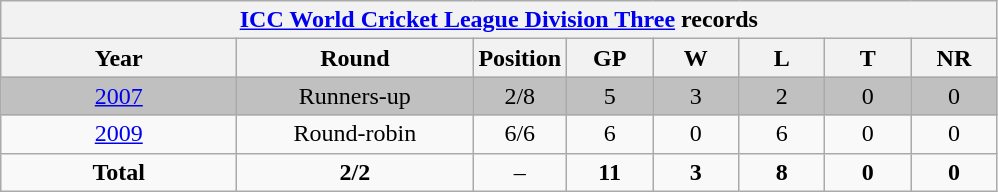<table class="wikitable" style="text-align: center; width=900px;">
<tr>
<th colspan=9><a href='#'>ICC World Cricket League Division Three</a> records</th>
</tr>
<tr>
<th width=150>Year</th>
<th width=150>Round</th>
<th width=50>Position</th>
<th width=50>GP</th>
<th width=50>W</th>
<th width=50>L</th>
<th width=50>T</th>
<th width=50>NR</th>
</tr>
<tr bgcolor=silver>
<td> <a href='#'>2007</a></td>
<td>Runners-up</td>
<td>2/8</td>
<td>5</td>
<td>3</td>
<td>2</td>
<td>0</td>
<td>0</td>
</tr>
<tr>
<td> <a href='#'>2009</a></td>
<td>Round-robin</td>
<td>6/6</td>
<td>6</td>
<td>0</td>
<td>6</td>
<td>0</td>
<td>0</td>
</tr>
<tr>
<td><strong>Total</strong></td>
<td><strong>2/2</strong></td>
<td>–</td>
<td><strong>11</strong></td>
<td><strong>3</strong></td>
<td><strong>8</strong></td>
<td><strong>0</strong></td>
<td><strong>0</strong></td>
</tr>
</table>
